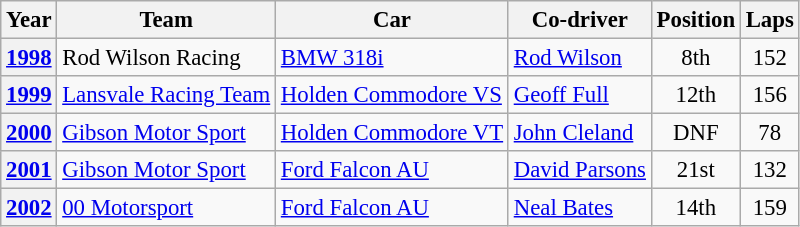<table class="wikitable" style="font-size: 95%;">
<tr>
<th>Year</th>
<th>Team</th>
<th>Car</th>
<th>Co-driver</th>
<th>Position</th>
<th>Laps</th>
</tr>
<tr>
<th><a href='#'>1998</a></th>
<td>Rod Wilson Racing</td>
<td><a href='#'>BMW 318i</a></td>
<td> <a href='#'>Rod Wilson</a></td>
<td align="center">8th</td>
<td align="center">152</td>
</tr>
<tr>
<th><a href='#'>1999</a></th>
<td><a href='#'>Lansvale Racing Team</a></td>
<td><a href='#'>Holden Commodore VS</a></td>
<td> <a href='#'>Geoff Full</a></td>
<td align="center">12th</td>
<td align="center">156</td>
</tr>
<tr>
<th><a href='#'>2000</a></th>
<td><a href='#'>Gibson Motor Sport</a></td>
<td><a href='#'>Holden Commodore VT</a></td>
<td> <a href='#'>John Cleland</a></td>
<td align="center">DNF</td>
<td align="center">78</td>
</tr>
<tr>
<th><a href='#'>2001</a></th>
<td><a href='#'>Gibson Motor Sport</a></td>
<td><a href='#'>Ford Falcon AU</a></td>
<td> <a href='#'>David Parsons</a></td>
<td align="center">21st</td>
<td align="center">132</td>
</tr>
<tr>
<th><a href='#'>2002</a></th>
<td><a href='#'>00 Motorsport</a></td>
<td><a href='#'>Ford Falcon AU</a></td>
<td> <a href='#'>Neal Bates</a></td>
<td align="center">14th</td>
<td align="center">159</td>
</tr>
</table>
